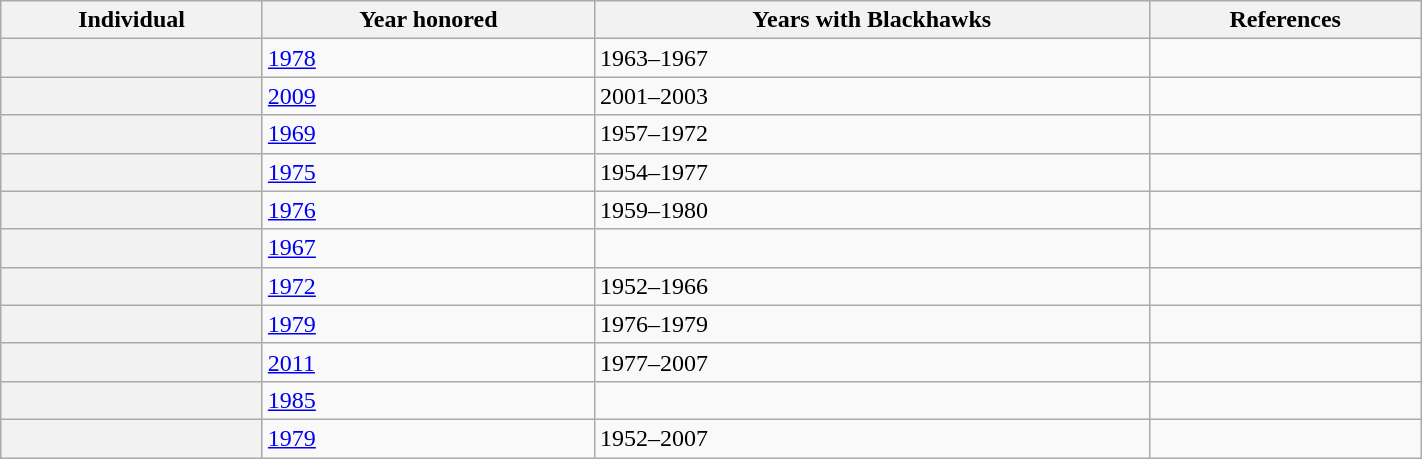<table class="wikitable sortable" width="75%">
<tr>
<th scope="col">Individual</th>
<th scope="col">Year honored</th>
<th scope="col">Years with Blackhawks</th>
<th scope="col" class="unsortable">References</th>
</tr>
<tr>
<th scope="row"></th>
<td><a href='#'>1978</a></td>
<td>1963–1967</td>
<td></td>
</tr>
<tr>
<th scope="row"></th>
<td><a href='#'>2009</a></td>
<td>2001–2003</td>
<td></td>
</tr>
<tr>
<th scope="row"></th>
<td><a href='#'>1969</a></td>
<td>1957–1972</td>
<td></td>
</tr>
<tr>
<th scope="row"></th>
<td><a href='#'>1975</a></td>
<td>1954–1977</td>
<td></td>
</tr>
<tr>
<th scope="row"></th>
<td><a href='#'>1976</a></td>
<td>1959–1980</td>
<td></td>
</tr>
<tr>
<th scope="row"></th>
<td><a href='#'>1967</a></td>
<td></td>
<td></td>
</tr>
<tr>
<th scope="row"></th>
<td><a href='#'>1972</a></td>
<td>1952–1966</td>
<td></td>
</tr>
<tr>
<th scope="row"></th>
<td><a href='#'>1979</a></td>
<td>1976–1979</td>
<td></td>
</tr>
<tr>
<th scope="row"></th>
<td><a href='#'>2011</a></td>
<td>1977–2007</td>
<td></td>
</tr>
<tr>
<th scope="row"></th>
<td><a href='#'>1985</a></td>
<td></td>
<td></td>
</tr>
<tr>
<th scope="row"></th>
<td><a href='#'>1979</a></td>
<td>1952–2007</td>
<td></td>
</tr>
</table>
